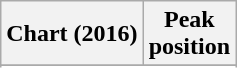<table class="wikitable sortable plainrowheaders" style="text-align:center">
<tr>
<th scope="col">Chart (2016)</th>
<th scope="col">Peak<br>position</th>
</tr>
<tr>
</tr>
<tr>
</tr>
<tr>
</tr>
<tr>
</tr>
</table>
